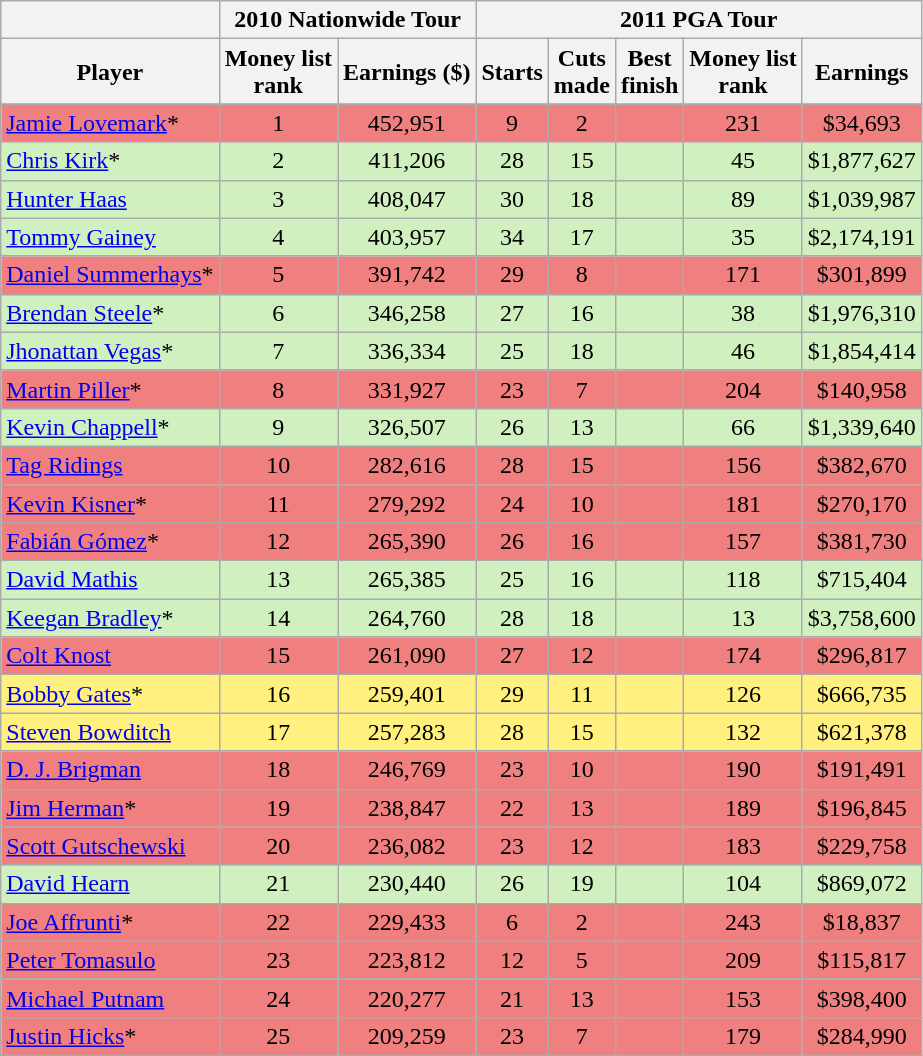<table class="wikitable sortable" style="text-align:center">
<tr>
<th></th>
<th colspan=2>2010 Nationwide Tour</th>
<th colspan=6>2011 PGA Tour</th>
</tr>
<tr>
<th>Player</th>
<th>Money list<br>rank</th>
<th>Earnings ($)</th>
<th>Starts</th>
<th>Cuts<br>made</th>
<th>Best<br>finish</th>
<th>Money list<br>rank</th>
<th>Earnings</th>
</tr>
<tr style="background:#F08080;">
<td align=left> <a href='#'>Jamie Lovemark</a>*</td>
<td>1</td>
<td>452,951</td>
<td>9</td>
<td>2</td>
<td></td>
<td>231</td>
<td>$34,693</td>
</tr>
<tr style="background:#D0F0C0;">
<td align=left> <a href='#'>Chris Kirk</a>*</td>
<td>2</td>
<td>411,206</td>
<td>28</td>
<td>15</td>
<td></td>
<td>45</td>
<td>$1,877,627</td>
</tr>
<tr style="background:#D0F0C0;">
<td align=left> <a href='#'>Hunter Haas</a></td>
<td>3</td>
<td>408,047</td>
<td>30</td>
<td>18</td>
<td></td>
<td>89</td>
<td>$1,039,987</td>
</tr>
<tr style="background:#D0F0C0;">
<td align=left> <a href='#'>Tommy Gainey</a></td>
<td>4</td>
<td>403,957</td>
<td>34</td>
<td>17</td>
<td></td>
<td>35</td>
<td>$2,174,191</td>
</tr>
<tr style="background:#F08080;">
<td align=left> <a href='#'>Daniel Summerhays</a>*</td>
<td>5</td>
<td>391,742</td>
<td>29</td>
<td>8</td>
<td></td>
<td>171</td>
<td>$301,899</td>
</tr>
<tr style="background:#D0F0C0;">
<td align=left> <a href='#'>Brendan Steele</a>*</td>
<td>6</td>
<td>346,258</td>
<td>27</td>
<td>16</td>
<td></td>
<td>38</td>
<td>$1,976,310</td>
</tr>
<tr style="background:#D0F0C0;">
<td align=left> <a href='#'>Jhonattan Vegas</a>*</td>
<td>7</td>
<td>336,334</td>
<td>25</td>
<td>18</td>
<td></td>
<td>46</td>
<td>$1,854,414</td>
</tr>
<tr style="background:#F08080;">
<td align=left> <a href='#'>Martin Piller</a>*</td>
<td>8</td>
<td>331,927</td>
<td>23</td>
<td>7</td>
<td></td>
<td>204</td>
<td>$140,958</td>
</tr>
<tr style="background:#D0F0C0;">
<td align=left> <a href='#'>Kevin Chappell</a>*</td>
<td>9</td>
<td>326,507</td>
<td>26</td>
<td>13</td>
<td></td>
<td>66</td>
<td>$1,339,640</td>
</tr>
<tr style="background:#F08080;">
<td align=left> <a href='#'>Tag Ridings</a></td>
<td>10</td>
<td>282,616</td>
<td>28</td>
<td>15</td>
<td></td>
<td>156</td>
<td>$382,670</td>
</tr>
<tr style="background:#F08080;">
<td align=left> <a href='#'>Kevin Kisner</a>*</td>
<td>11</td>
<td>279,292</td>
<td>24</td>
<td>10</td>
<td></td>
<td>181</td>
<td>$270,170</td>
</tr>
<tr style="background:#F08080;">
<td align=left> <a href='#'>Fabián Gómez</a>*</td>
<td>12</td>
<td>265,390</td>
<td>26</td>
<td>16</td>
<td></td>
<td>157</td>
<td>$381,730</td>
</tr>
<tr style="background:#D0F0C0;">
<td align=left> <a href='#'>David Mathis</a></td>
<td>13</td>
<td>265,385</td>
<td>25</td>
<td>16</td>
<td></td>
<td>118</td>
<td>$715,404</td>
</tr>
<tr style="background:#D0F0C0;">
<td align=left> <a href='#'>Keegan Bradley</a>*</td>
<td>14</td>
<td>264,760</td>
<td>28</td>
<td>18</td>
<td></td>
<td>13</td>
<td>$3,758,600</td>
</tr>
<tr style="background:#F08080;">
<td align=left> <a href='#'>Colt Knost</a></td>
<td>15</td>
<td>261,090</td>
<td>27</td>
<td>12</td>
<td></td>
<td>174</td>
<td>$296,817</td>
</tr>
<tr style="background:#FFF080;">
<td align=left> <a href='#'>Bobby Gates</a>*</td>
<td>16</td>
<td>259,401</td>
<td>29</td>
<td>11</td>
<td></td>
<td>126</td>
<td>$666,735</td>
</tr>
<tr style="background:#FFF080;">
<td align=left> <a href='#'>Steven Bowditch</a></td>
<td>17</td>
<td>257,283</td>
<td>28</td>
<td>15</td>
<td></td>
<td>132</td>
<td>$621,378</td>
</tr>
<tr style="background:#F08080;">
<td align=left> <a href='#'>D. J. Brigman</a></td>
<td>18</td>
<td>246,769</td>
<td>23</td>
<td>10</td>
<td></td>
<td>190</td>
<td>$191,491</td>
</tr>
<tr style="background:#F08080;">
<td align=left> <a href='#'>Jim Herman</a>*</td>
<td>19</td>
<td>238,847</td>
<td>22</td>
<td>13</td>
<td></td>
<td>189</td>
<td>$196,845</td>
</tr>
<tr style="background:#F08080;">
<td align=left> <a href='#'>Scott Gutschewski</a></td>
<td>20</td>
<td>236,082</td>
<td>23</td>
<td>12</td>
<td></td>
<td>183</td>
<td>$229,758</td>
</tr>
<tr style="background:#D0F0C0;">
<td align=left> <a href='#'>David Hearn</a></td>
<td>21</td>
<td>230,440</td>
<td>26</td>
<td>19</td>
<td></td>
<td>104</td>
<td>$869,072</td>
</tr>
<tr style="background:#F08080;">
<td align=left> <a href='#'>Joe Affrunti</a>*</td>
<td>22</td>
<td>229,433</td>
<td>6</td>
<td>2</td>
<td></td>
<td>243</td>
<td>$18,837</td>
</tr>
<tr style="background:#F08080;">
<td align=left> <a href='#'>Peter Tomasulo</a></td>
<td>23</td>
<td>223,812</td>
<td>12</td>
<td>5</td>
<td></td>
<td>209</td>
<td>$115,817</td>
</tr>
<tr style="background:#F08080;">
<td align=left> <a href='#'>Michael Putnam</a></td>
<td>24</td>
<td>220,277</td>
<td>21</td>
<td>13</td>
<td></td>
<td>153</td>
<td>$398,400</td>
</tr>
<tr style="background:#F08080;">
<td align=left> <a href='#'>Justin Hicks</a>*</td>
<td>25</td>
<td>209,259</td>
<td>23</td>
<td>7</td>
<td></td>
<td>179</td>
<td>$284,990</td>
</tr>
</table>
